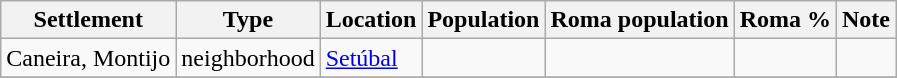<table class="wikitable">
<tr>
<th>Settlement</th>
<th>Type</th>
<th>Location</th>
<th>Population</th>
<th>Roma population</th>
<th>Roma %</th>
<th>Note</th>
</tr>
<tr>
<td>Caneira, Montijo</td>
<td>neighborhood</td>
<td><a href='#'>Setúbal</a></td>
<td></td>
<td></td>
<td></td>
<td></td>
</tr>
<tr>
</tr>
</table>
